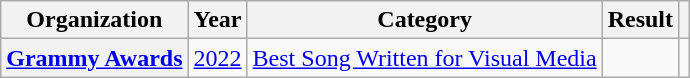<table class="wikitable sortable plainrowheaders" style="border:none; margin:0;">
<tr>
<th scope="col">Organization</th>
<th scope="col">Year</th>
<th scope="col">Category</th>
<th scope="col">Result</th>
<th scope="col" class="unsortable"></th>
</tr>
<tr>
<th rowspan="5" scope="row"><a href='#'>Grammy Awards</a></th>
<td rowspan="5"><a href='#'>2022</a></td>
<td><a href='#'>Best Song Written for Visual Media</a></td>
<td></td>
<td rowspan="5" style="text-align:center"></td>
</tr>
</table>
